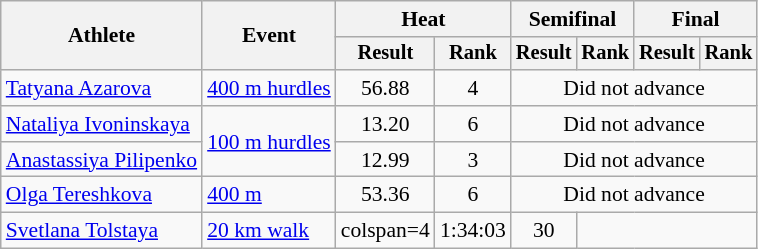<table class=wikitable style="font-size:90%">
<tr>
<th rowspan="2">Athlete</th>
<th rowspan="2">Event</th>
<th colspan="2">Heat</th>
<th colspan="2">Semifinal</th>
<th colspan="2">Final</th>
</tr>
<tr style="font-size:95%">
<th>Result</th>
<th>Rank</th>
<th>Result</th>
<th>Rank</th>
<th>Result</th>
<th>Rank</th>
</tr>
<tr align=center>
<td align=left><a href='#'>Tatyana Azarova</a></td>
<td align=left><a href='#'>400 m hurdles</a></td>
<td>56.88</td>
<td>4</td>
<td colspan=4>Did not advance</td>
</tr>
<tr align=center>
<td align=left><a href='#'>Nataliya Ivoninskaya</a></td>
<td align=left rowspan=2><a href='#'>100 m hurdles</a></td>
<td>13.20</td>
<td>6</td>
<td colspan=4>Did not advance</td>
</tr>
<tr align=center>
<td align=left><a href='#'>Anastassiya Pilipenko</a></td>
<td>12.99</td>
<td>3</td>
<td colspan=4>Did not advance</td>
</tr>
<tr align=center>
<td align=left><a href='#'>Olga Tereshkova</a></td>
<td align=left><a href='#'>400 m</a></td>
<td>53.36</td>
<td>6</td>
<td colspan=4>Did not advance</td>
</tr>
<tr align=center>
<td align=left><a href='#'>Svetlana Tolstaya</a></td>
<td align=left><a href='#'>20 km walk</a></td>
<td>colspan=4 </td>
<td>1:34:03</td>
<td>30</td>
</tr>
</table>
